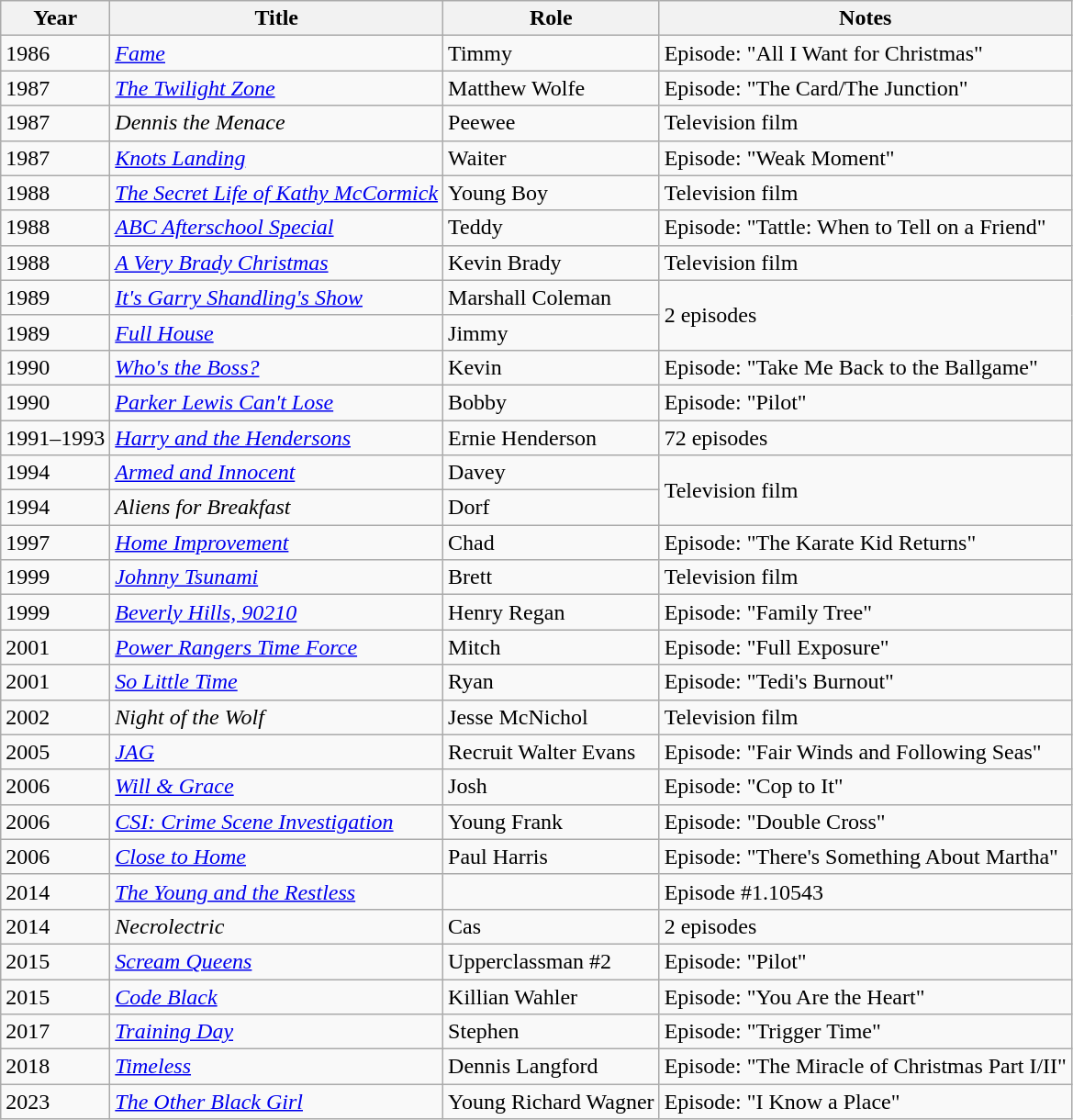<table class="wikitable sortable">
<tr>
<th>Year</th>
<th>Title</th>
<th>Role</th>
<th>Notes</th>
</tr>
<tr>
<td>1986</td>
<td><a href='#'><em>Fame</em></a></td>
<td>Timmy</td>
<td>Episode: "All I Want for Christmas"</td>
</tr>
<tr>
<td>1987</td>
<td><a href='#'><em>The Twilight Zone</em></a></td>
<td>Matthew Wolfe</td>
<td>Episode: "The Card/The Junction"</td>
</tr>
<tr>
<td>1987</td>
<td><em>Dennis the Menace</em></td>
<td>Peewee</td>
<td>Television film</td>
</tr>
<tr>
<td>1987</td>
<td><em><a href='#'>Knots Landing</a></em></td>
<td>Waiter</td>
<td>Episode: "Weak Moment"</td>
</tr>
<tr>
<td>1988</td>
<td><em><a href='#'>The Secret Life of Kathy McCormick</a></em></td>
<td>Young Boy</td>
<td>Television film</td>
</tr>
<tr>
<td>1988</td>
<td><em><a href='#'>ABC Afterschool Special</a></em></td>
<td>Teddy</td>
<td>Episode: "Tattle: When to Tell on a Friend"</td>
</tr>
<tr>
<td>1988</td>
<td><em><a href='#'>A Very Brady Christmas</a></em></td>
<td>Kevin Brady</td>
<td>Television film</td>
</tr>
<tr>
<td>1989</td>
<td><em><a href='#'>It's Garry Shandling's Show</a></em></td>
<td>Marshall Coleman</td>
<td rowspan="2">2 episodes</td>
</tr>
<tr>
<td>1989</td>
<td><em><a href='#'>Full House</a></em></td>
<td>Jimmy</td>
</tr>
<tr>
<td>1990</td>
<td><em><a href='#'>Who's the Boss?</a></em></td>
<td>Kevin</td>
<td>Episode: "Take Me Back to the Ballgame"</td>
</tr>
<tr>
<td>1990</td>
<td><em><a href='#'>Parker Lewis Can't Lose</a></em></td>
<td>Bobby</td>
<td>Episode: "Pilot"</td>
</tr>
<tr>
<td>1991–1993</td>
<td><a href='#'><em>Harry and the Hendersons</em></a></td>
<td>Ernie Henderson</td>
<td>72 episodes</td>
</tr>
<tr>
<td>1994</td>
<td><em><a href='#'>Armed and Innocent</a></em></td>
<td>Davey</td>
<td rowspan="2">Television film</td>
</tr>
<tr>
<td>1994</td>
<td><em>Aliens for Breakfast</em></td>
<td>Dorf</td>
</tr>
<tr>
<td>1997</td>
<td><a href='#'><em>Home Improvement</em></a></td>
<td>Chad</td>
<td>Episode: "The Karate Kid Returns"</td>
</tr>
<tr>
<td>1999</td>
<td><em><a href='#'>Johnny Tsunami</a></em></td>
<td>Brett</td>
<td>Television film</td>
</tr>
<tr>
<td>1999</td>
<td><em><a href='#'>Beverly Hills, 90210</a></em></td>
<td>Henry Regan</td>
<td>Episode: "Family Tree"</td>
</tr>
<tr>
<td>2001</td>
<td><em><a href='#'>Power Rangers Time Force</a></em></td>
<td>Mitch</td>
<td>Episode: "Full Exposure"</td>
</tr>
<tr>
<td>2001</td>
<td><em><a href='#'>So Little Time</a></em></td>
<td>Ryan</td>
<td>Episode: "Tedi's Burnout"</td>
</tr>
<tr>
<td>2002</td>
<td><em>Night of the Wolf</em></td>
<td>Jesse McNichol</td>
<td>Television film</td>
</tr>
<tr>
<td>2005</td>
<td><a href='#'><em>JAG</em></a></td>
<td>Recruit Walter Evans</td>
<td>Episode: "Fair Winds and Following Seas"</td>
</tr>
<tr>
<td>2006</td>
<td><em><a href='#'>Will & Grace</a></em></td>
<td>Josh</td>
<td>Episode: "Cop to It"</td>
</tr>
<tr>
<td>2006</td>
<td><em><a href='#'>CSI: Crime Scene Investigation</a></em></td>
<td>Young Frank</td>
<td>Episode: "Double Cross"</td>
</tr>
<tr>
<td>2006</td>
<td><a href='#'><em>Close to Home</em></a></td>
<td>Paul Harris</td>
<td>Episode: "There's Something About Martha"</td>
</tr>
<tr>
<td>2014</td>
<td><em><a href='#'>The Young and the Restless</a></em></td>
<td></td>
<td>Episode #1.10543</td>
</tr>
<tr>
<td>2014</td>
<td><em>Necrolectric</em></td>
<td>Cas</td>
<td>2 episodes</td>
</tr>
<tr>
<td>2015</td>
<td><a href='#'><em>Scream Queens</em></a></td>
<td>Upperclassman #2</td>
<td>Episode: "Pilot"</td>
</tr>
<tr>
<td>2015</td>
<td><a href='#'><em>Code Black</em></a></td>
<td>Killian Wahler</td>
<td>Episode: "You Are the Heart"</td>
</tr>
<tr>
<td>2017</td>
<td><a href='#'><em>Training Day</em></a></td>
<td>Stephen</td>
<td>Episode: "Trigger Time"</td>
</tr>
<tr>
<td>2018</td>
<td><a href='#'><em>Timeless</em></a></td>
<td>Dennis Langford</td>
<td>Episode: "The Miracle of Christmas Part I/II"</td>
</tr>
<tr>
<td>2023</td>
<td><em><a href='#'>The Other Black Girl</a></em></td>
<td>Young Richard Wagner</td>
<td>Episode: "I Know a Place"</td>
</tr>
</table>
